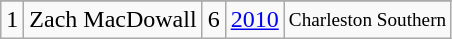<table class="wikitable">
<tr>
</tr>
<tr>
<td>1</td>
<td>Zach MacDowall</td>
<td><abbr>6</abbr></td>
<td><a href='#'>2010</a></td>
<td style="font-size:80%;">Charleston Southern</td>
</tr>
</table>
